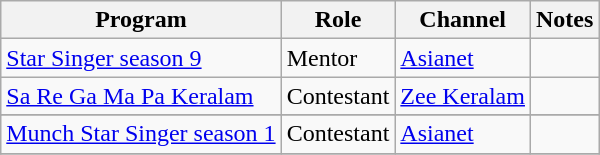<table class="sortable wikitable">
<tr>
<th>Program</th>
<th>Role</th>
<th>Channel</th>
<th>Notes</th>
</tr>
<tr>
<td><a href='#'> Star Singer season 9</a></td>
<td>Mentor</td>
<td><a href='#'>Asianet</a></td>
<td></td>
</tr>
<tr>
<td><a href='#'>Sa Re Ga Ma Pa Keralam</a></td>
<td>Contestant</td>
<td><a href='#'>Zee Keralam</a></td>
<td></td>
</tr>
<tr>
</tr>
<tr>
<td><a href='#'>Munch Star Singer season 1</a></td>
<td>Contestant</td>
<td><a href='#'>Asianet</a></td>
<td></td>
</tr>
<tr>
</tr>
</table>
